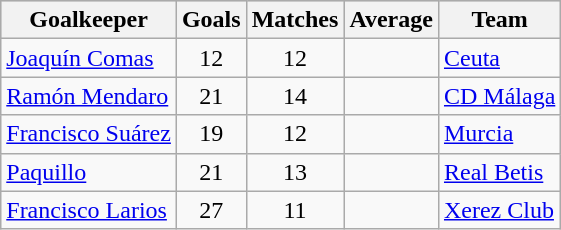<table class="wikitable sortable" class="wikitable">
<tr style="background:#ccc; text-align:center;">
<th>Goalkeeper</th>
<th>Goals</th>
<th>Matches</th>
<th>Average</th>
<th>Team</th>
</tr>
<tr>
<td> <a href='#'>Joaquín Comas</a></td>
<td style="text-align:center;">12</td>
<td style="text-align:center;">12</td>
<td style="text-align:center;"></td>
<td><a href='#'>Ceuta</a></td>
</tr>
<tr>
<td> <a href='#'>Ramón Mendaro</a></td>
<td style="text-align:center;">21</td>
<td style="text-align:center;">14</td>
<td style="text-align:center;"></td>
<td><a href='#'>CD Málaga</a></td>
</tr>
<tr>
<td> <a href='#'>Francisco Suárez</a></td>
<td style="text-align:center;">19</td>
<td style="text-align:center;">12</td>
<td style="text-align:center;"></td>
<td><a href='#'>Murcia</a></td>
</tr>
<tr>
<td> <a href='#'>Paquillo</a></td>
<td style="text-align:center;">21</td>
<td style="text-align:center;">13</td>
<td style="text-align:center;"></td>
<td><a href='#'>Real Betis</a></td>
</tr>
<tr>
<td> <a href='#'>Francisco Larios</a></td>
<td style="text-align:center;">27</td>
<td style="text-align:center;">11</td>
<td style="text-align:center;"></td>
<td><a href='#'>Xerez Club</a></td>
</tr>
</table>
